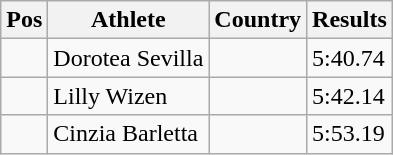<table class="wikitable">
<tr>
<th>Pos</th>
<th>Athlete</th>
<th>Country</th>
<th>Results</th>
</tr>
<tr>
<td align="center"></td>
<td>Dorotea Sevilla</td>
<td></td>
<td>5:40.74</td>
</tr>
<tr>
<td align="center"></td>
<td>Lilly Wizen</td>
<td></td>
<td>5:42.14</td>
</tr>
<tr>
<td align="center"></td>
<td>Cinzia Barletta</td>
<td></td>
<td>5:53.19</td>
</tr>
</table>
